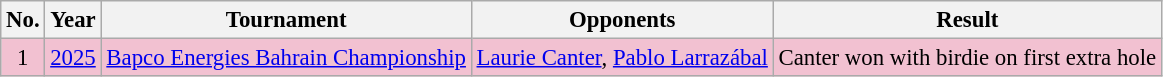<table class="wikitable" style="font-size:95%;">
<tr>
<th>No.</th>
<th>Year</th>
<th>Tournament</th>
<th>Opponents</th>
<th>Result</th>
</tr>
<tr style="background:#F2C1D1;">
<td align=center>1</td>
<td><a href='#'>2025</a></td>
<td><a href='#'>Bapco Energies Bahrain Championship</a></td>
<td> <a href='#'>Laurie Canter</a>,  <a href='#'>Pablo Larrazábal</a></td>
<td>Canter won with birdie on first extra hole</td>
</tr>
</table>
